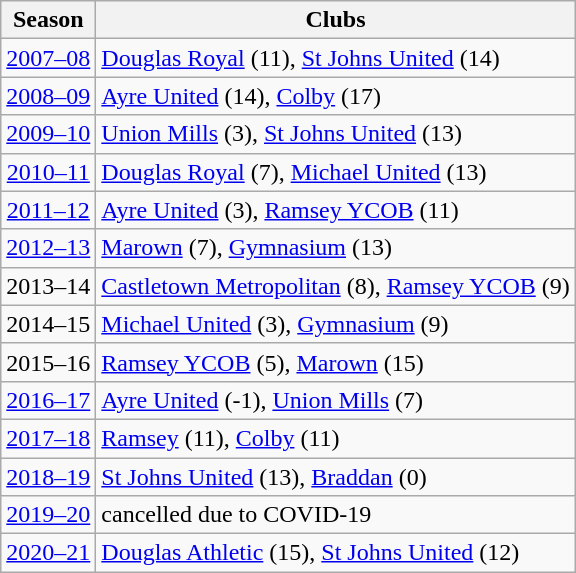<table class="wikitable" style="text-align:center;">
<tr>
<th>Season</th>
<th>Clubs</th>
</tr>
<tr>
<td><a href='#'>2007–08</a></td>
<td style="text-align:left;"><a href='#'>Douglas Royal</a> (11), <a href='#'>St Johns United</a> (14)</td>
</tr>
<tr>
<td><a href='#'>2008–09</a></td>
<td style="text-align:left;"><a href='#'>Ayre United</a> (14), <a href='#'>Colby</a> (17)</td>
</tr>
<tr>
<td><a href='#'>2009–10</a></td>
<td style="text-align:left;"><a href='#'>Union Mills</a> (3), <a href='#'>St Johns United</a> (13)</td>
</tr>
<tr>
<td><a href='#'>2010–11</a></td>
<td style="text-align:left;"><a href='#'>Douglas Royal</a> (7), <a href='#'>Michael United</a> (13)</td>
</tr>
<tr>
<td><a href='#'>2011–12</a></td>
<td style="text-align:left;"><a href='#'>Ayre United</a> (3), <a href='#'>Ramsey YCOB</a> (11)</td>
</tr>
<tr>
<td><a href='#'>2012–13</a></td>
<td style="text-align:left;"><a href='#'>Marown</a> (7), <a href='#'>Gymnasium</a> (13)</td>
</tr>
<tr>
<td>2013–14</td>
<td style="text-align:left;"><a href='#'>Castletown Metropolitan</a> (8),  <a href='#'>Ramsey YCOB</a> (9)</td>
</tr>
<tr>
<td>2014–15</td>
<td style="text-align:left;"><a href='#'>Michael United</a> (3), <a href='#'>Gymnasium</a> (9)</td>
</tr>
<tr>
<td>2015–16</td>
<td style="text-align:left;"><a href='#'>Ramsey YCOB</a> (5), <a href='#'>Marown</a> (15)</td>
</tr>
<tr>
<td><a href='#'>2016–17</a></td>
<td style="text-align:left;"><a href='#'>Ayre United</a> (-1), <a href='#'>Union Mills</a> (7)</td>
</tr>
<tr>
<td><a href='#'>2017–18</a></td>
<td style="text-align:left;"><a href='#'>Ramsey</a> (11), <a href='#'>Colby</a> (11)</td>
</tr>
<tr>
<td><a href='#'>2018–19</a></td>
<td style="text-align:left;"><a href='#'>St Johns United</a> (13), <a href='#'>Braddan</a> (0)</td>
</tr>
<tr>
<td><a href='#'>2019–20</a></td>
<td style="text-align:left;">cancelled due to COVID-19</td>
</tr>
<tr>
<td><a href='#'>2020–21</a></td>
<td style="text-align:left;"><a href='#'>Douglas Athletic</a> (15), <a href='#'>St Johns United</a> (12)</td>
</tr>
</table>
